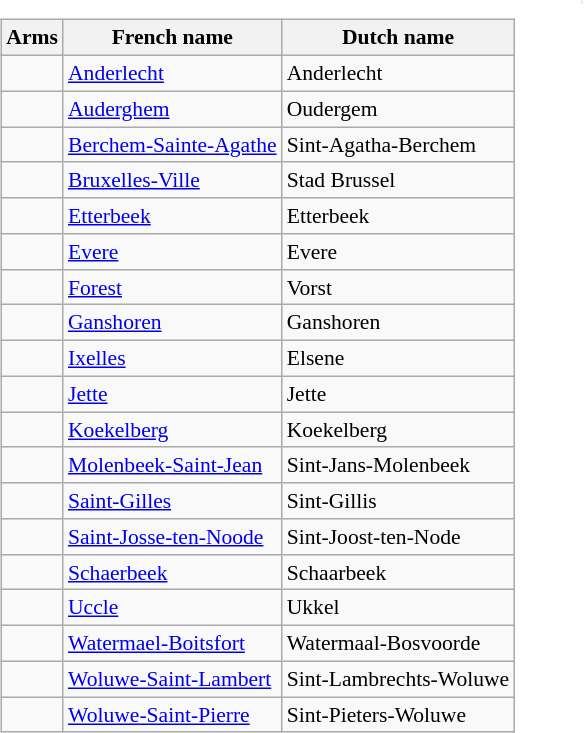<table>
<tr>
<td valign=top><br><table class="wikitable sortable" style="white-space:nowrap; font-size:90%; float:left;">
<tr>
<th class=unsortable>Arms</th>
<th>French name</th>
<th>Dutch name</th>
</tr>
<tr>
<td style="text-align:center;"></td>
<td><a href='#'>Anderlecht</a></td>
<td>Anderlecht</td>
</tr>
<tr>
<td style="text-align:center;"></td>
<td><a href='#'>Auderghem</a></td>
<td>Oudergem</td>
</tr>
<tr>
<td style="text-align:center;"></td>
<td><a href='#'>Berchem-Sainte-Agathe</a></td>
<td>Sint-Agatha-Berchem</td>
</tr>
<tr>
<td style="text-align:center;"></td>
<td><a href='#'>Bruxelles-Ville</a></td>
<td>Stad Brussel</td>
</tr>
<tr>
<td style="text-align:center;"></td>
<td><a href='#'>Etterbeek</a></td>
<td>Etterbeek</td>
</tr>
<tr>
<td style="text-align:center;"></td>
<td><a href='#'>Evere</a></td>
<td>Evere</td>
</tr>
<tr>
<td style="text-align:center;"></td>
<td><a href='#'>Forest</a></td>
<td>Vorst</td>
</tr>
<tr>
<td style="text-align:center;"></td>
<td><a href='#'>Ganshoren</a></td>
<td>Ganshoren</td>
</tr>
<tr>
<td style="text-align:center;"></td>
<td><a href='#'>Ixelles</a></td>
<td>Elsene</td>
</tr>
<tr>
<td style="text-align:center;"></td>
<td><a href='#'>Jette</a></td>
<td>Jette</td>
</tr>
<tr>
<td style="text-align:center;"></td>
<td><a href='#'>Koekelberg</a></td>
<td>Koekelberg</td>
</tr>
<tr>
<td style="text-align:center;"></td>
<td><a href='#'>Molenbeek-Saint-Jean</a></td>
<td>Sint-Jans-Molenbeek</td>
</tr>
<tr>
<td style="text-align:center;"></td>
<td><a href='#'>Saint-Gilles</a></td>
<td>Sint-Gillis</td>
</tr>
<tr>
<td style="text-align:center;"></td>
<td><a href='#'>Saint-Josse-ten-Noode</a></td>
<td>Sint-Joost-ten-Node</td>
</tr>
<tr>
<td style="text-align:center;"></td>
<td><a href='#'>Schaerbeek</a></td>
<td>Schaarbeek</td>
</tr>
<tr>
<td style="text-align:center;"></td>
<td><a href='#'>Uccle</a></td>
<td>Ukkel</td>
</tr>
<tr>
<td style="text-align:center;"></td>
<td><a href='#'>Watermael-Boitsfort</a></td>
<td>Watermaal-Bosvoorde</td>
</tr>
<tr>
<td style="text-align:center;"></td>
<td><a href='#'>Woluwe-Saint-Lambert</a></td>
<td>Sint-Lambrechts-Woluwe</td>
</tr>
<tr>
<td style="text-align:center;"></td>
<td><a href='#'>Woluwe-Saint-Pierre</a></td>
<td>Sint-Pieters-Woluwe</td>
</tr>
</table>
</td>
<td width=20></td>
<td valign=top><br><table>
<tr>
<td style="background-image: linear-gradient(to right, #e4e4e4, #f9f9f9);"></td>
</tr>
</table>
</td>
</tr>
</table>
